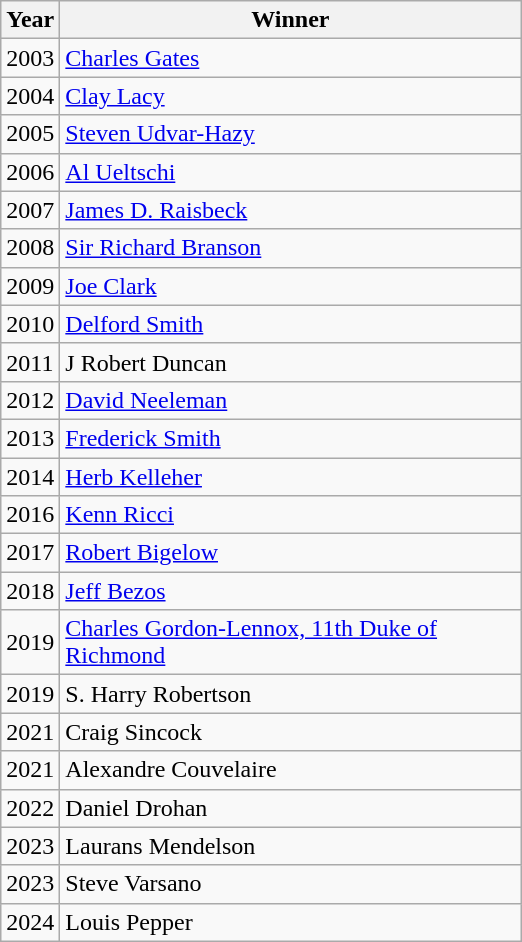<table class="wikitable" style="text-align:left">
<tr>
<th style="width:20px;">Year</th>
<th style="width:300px;">Winner</th>
</tr>
<tr>
<td>2003</td>
<td><a href='#'>Charles Gates</a></td>
</tr>
<tr>
<td>2004</td>
<td><a href='#'>Clay Lacy</a></td>
</tr>
<tr>
<td>2005</td>
<td><a href='#'>Steven Udvar-Hazy</a></td>
</tr>
<tr>
<td>2006</td>
<td><a href='#'>Al Ueltschi</a></td>
</tr>
<tr>
<td>2007</td>
<td><a href='#'>James D. Raisbeck</a></td>
</tr>
<tr>
<td>2008</td>
<td><a href='#'>Sir Richard Branson</a></td>
</tr>
<tr>
<td>2009</td>
<td><a href='#'>Joe Clark</a></td>
</tr>
<tr>
<td>2010</td>
<td><a href='#'>Delford Smith</a></td>
</tr>
<tr>
<td>2011</td>
<td>J Robert Duncan</td>
</tr>
<tr>
<td>2012</td>
<td><a href='#'>David Neeleman</a></td>
</tr>
<tr>
<td>2013</td>
<td><a href='#'>Frederick Smith</a></td>
</tr>
<tr>
<td>2014</td>
<td><a href='#'>Herb Kelleher</a></td>
</tr>
<tr>
<td>2016</td>
<td><a href='#'>Kenn Ricci</a></td>
</tr>
<tr>
<td>2017</td>
<td><a href='#'>Robert Bigelow</a></td>
</tr>
<tr>
<td>2018</td>
<td><a href='#'>Jeff Bezos</a></td>
</tr>
<tr>
<td>2019</td>
<td><a href='#'>Charles Gordon-Lennox, 11th Duke of Richmond</a></td>
</tr>
<tr>
<td>2019</td>
<td>S. Harry Robertson</td>
</tr>
<tr>
<td>2021</td>
<td>Craig Sincock</td>
</tr>
<tr>
<td>2021</td>
<td>Alexandre Couvelaire</td>
</tr>
<tr>
<td>2022</td>
<td>Daniel Drohan</td>
</tr>
<tr>
<td>2023</td>
<td>Laurans Mendelson</td>
</tr>
<tr>
<td>2023</td>
<td>Steve Varsano</td>
</tr>
<tr>
<td>2024</td>
<td>Louis Pepper</td>
</tr>
</table>
